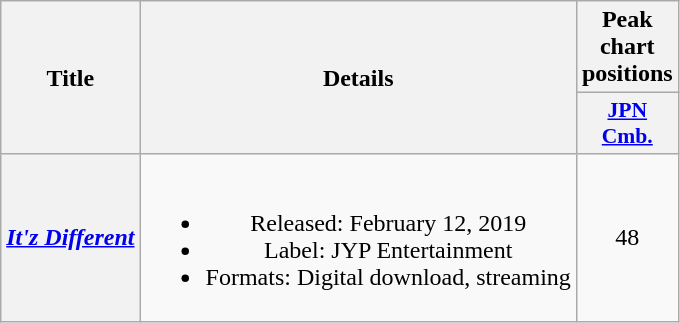<table class="wikitable plainrowheaders" style="text-align:center">
<tr>
<th scope="col" rowspan="2">Title</th>
<th scope="col" rowspan="2">Details</th>
<th scope="col" colspan="1">Peak chart positions</th>
</tr>
<tr>
<th scope="col" style="width:2.7em;font-size:90%"><a href='#'>JPN<br>Cmb.</a><br></th>
</tr>
<tr>
<th scope="row"><em><a href='#'>It'z Different</a></em></th>
<td><br><ul><li>Released: February 12, 2019</li><li>Label: JYP Entertainment</li><li>Formats: Digital download, streaming</li></ul></td>
<td>48</td>
</tr>
</table>
